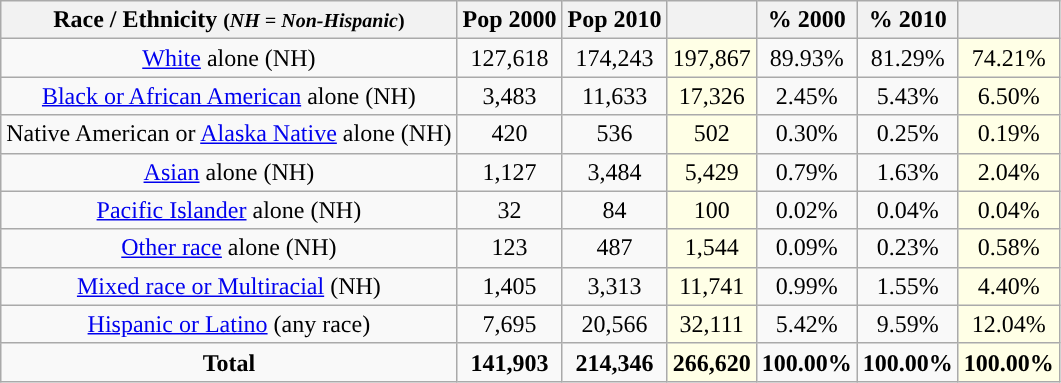<table class="wikitable" style="text-align:center;">
<tr>
<th>Race / Ethnicity <small>(<em>NH = Non-Hispanic</em>)</small></th>
<th>Pop 2000</th>
<th>Pop 2010</th>
<th></th>
<th>% 2000</th>
<th>% 2010</th>
<th></th>
</tr>
<tr>
<td><a href='#'>White</a> alone (NH)</td>
<td>127,618</td>
<td>174,243</td>
<td style='background: #ffffe6;'>197,867</td>
<td>89.93%</td>
<td>81.29%</td>
<td style='background: #ffffe6;'>74.21%</td>
</tr>
<tr>
<td><a href='#'>Black or African American</a> alone (NH)</td>
<td>3,483</td>
<td>11,633</td>
<td style='background: #ffffe6;'>17,326</td>
<td>2.45%</td>
<td>5.43%</td>
<td style='background: #ffffe6;'>6.50%</td>
</tr>
<tr>
<td>Native American or <a href='#'>Alaska Native</a> alone (NH)</td>
<td>420</td>
<td>536</td>
<td style='background: #ffffe6;'>502</td>
<td>0.30%</td>
<td>0.25%</td>
<td style='background: #ffffe6;'>0.19%</td>
</tr>
<tr>
<td><a href='#'>Asian</a> alone (NH)</td>
<td>1,127</td>
<td>3,484</td>
<td style='background: #ffffe6;'>5,429</td>
<td>0.79%</td>
<td>1.63%</td>
<td style='background: #ffffe6;'>2.04%</td>
</tr>
<tr>
<td><a href='#'>Pacific Islander</a> alone (NH)</td>
<td>32</td>
<td>84</td>
<td style='background: #ffffe6;'>100</td>
<td>0.02%</td>
<td>0.04%</td>
<td style='background: #ffffe6;'>0.04%</td>
</tr>
<tr>
<td><a href='#'>Other race</a> alone (NH)</td>
<td>123</td>
<td>487</td>
<td style='background: #ffffe6;'>1,544</td>
<td>0.09%</td>
<td>0.23%</td>
<td style='background: #ffffe6;'>0.58%</td>
</tr>
<tr>
<td><a href='#'>Mixed race or Multiracial</a> (NH)</td>
<td>1,405</td>
<td>3,313</td>
<td style='background: #ffffe6;'>11,741</td>
<td>0.99%</td>
<td>1.55%</td>
<td style='background: #ffffe6;'>4.40%</td>
</tr>
<tr>
<td><a href='#'>Hispanic or Latino</a> (any race)</td>
<td>7,695</td>
<td>20,566</td>
<td style='background: #ffffe6;'>32,111</td>
<td>5.42%</td>
<td>9.59%</td>
<td style='background: #ffffe6;'>12.04%</td>
</tr>
<tr>
<td><strong>Total</strong></td>
<td><strong>141,903</strong></td>
<td><strong>214,346</strong></td>
<td style='background: #ffffe6;'><strong>266,620</strong></td>
<td><strong>100.00%</strong></td>
<td><strong>100.00%</strong></td>
<td style='background: #ffffe6;'><strong>100.00%</strong></td>
</tr>
</table>
